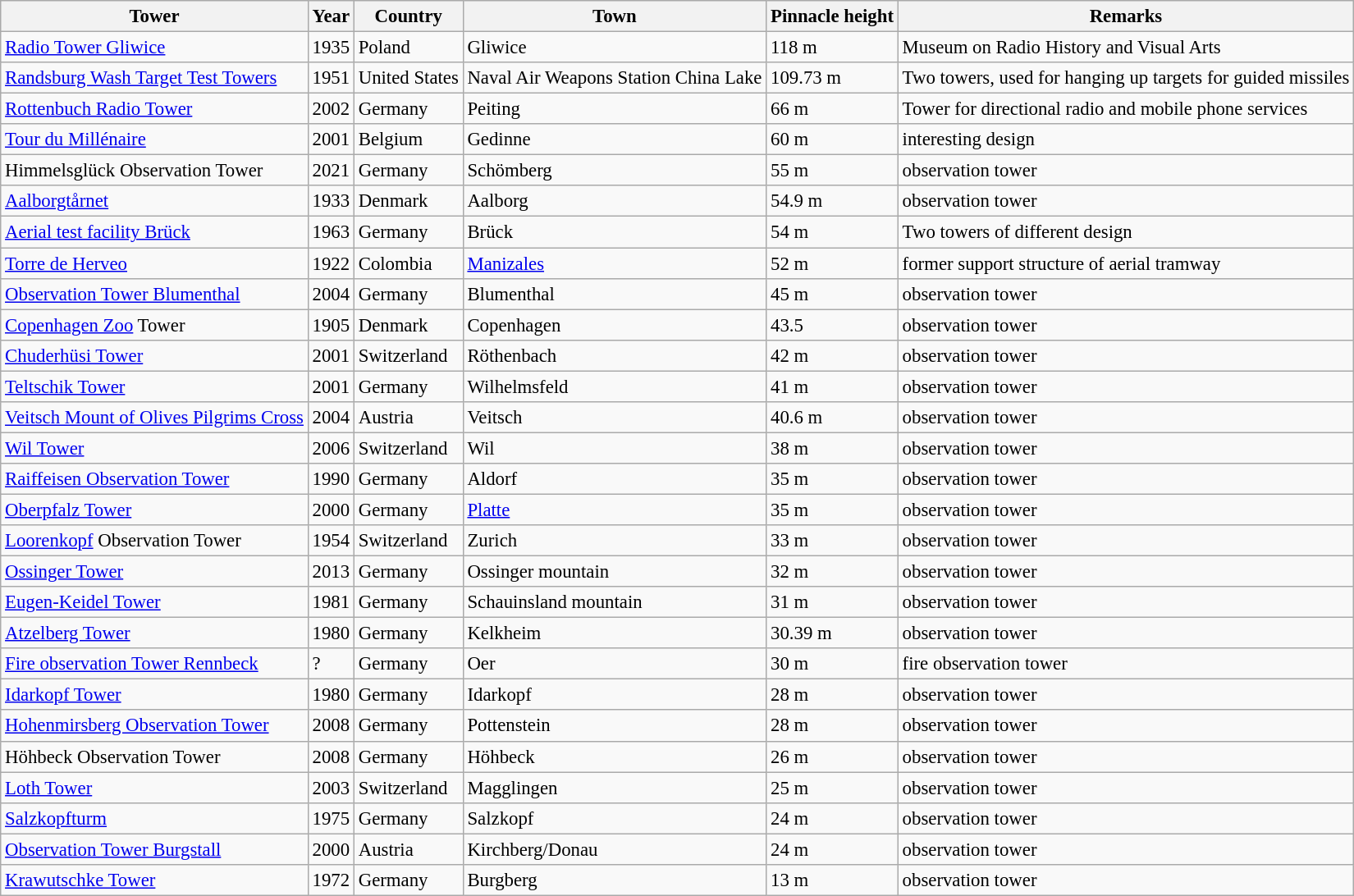<table class="wikitable sortable" style="font-size:95%;">
<tr>
<th>Tower</th>
<th>Year</th>
<th>Country</th>
<th>Town</th>
<th>Pinnacle height</th>
<th class=unsortable>Remarks</th>
</tr>
<tr>
<td><a href='#'>Radio Tower Gliwice</a></td>
<td>1935</td>
<td>Poland</td>
<td>Gliwice</td>
<td>118 m</td>
<td>Museum on Radio History and Visual Arts</td>
</tr>
<tr>
<td><a href='#'>Randsburg Wash Target Test Towers</a></td>
<td>1951</td>
<td>United States</td>
<td>Naval Air Weapons Station China Lake</td>
<td>109.73 m</td>
<td>Two towers, used for hanging up targets for guided missiles</td>
</tr>
<tr>
<td><a href='#'>Rottenbuch Radio Tower</a></td>
<td>2002</td>
<td>Germany</td>
<td>Peiting</td>
<td>66 m</td>
<td>Tower for directional radio and mobile phone services</td>
</tr>
<tr>
<td><a href='#'>Tour du Millénaire</a></td>
<td>2001</td>
<td>Belgium</td>
<td>Gedinne</td>
<td>60 m</td>
<td>interesting design</td>
</tr>
<tr>
<td>Himmelsglück Observation Tower</td>
<td>2021</td>
<td>Germany</td>
<td>Schömberg</td>
<td>55 m</td>
<td>observation tower</td>
</tr>
<tr>
<td><a href='#'>Aalborgtårnet</a></td>
<td>1933</td>
<td>Denmark</td>
<td>Aalborg</td>
<td>54.9 m</td>
<td>observation tower</td>
</tr>
<tr>
<td><a href='#'>Aerial test facility Brück</a></td>
<td>1963</td>
<td>Germany</td>
<td>Brück</td>
<td>54 m</td>
<td>Two towers of different design</td>
</tr>
<tr>
<td><a href='#'>Torre de Herveo</a></td>
<td>1922</td>
<td>Colombia</td>
<td><a href='#'>Manizales</a></td>
<td>52 m</td>
<td>former support structure of aerial tramway</td>
</tr>
<tr>
<td><a href='#'>Observation Tower Blumenthal</a></td>
<td>2004</td>
<td>Germany</td>
<td>Blumenthal</td>
<td>45 m</td>
<td>observation tower</td>
</tr>
<tr>
<td><a href='#'>Copenhagen Zoo</a> Tower</td>
<td>1905</td>
<td>Denmark</td>
<td>Copenhagen</td>
<td>43.5</td>
<td>observation tower</td>
</tr>
<tr>
<td><a href='#'>Chuderhüsi Tower</a></td>
<td>2001</td>
<td>Switzerland</td>
<td>Röthenbach</td>
<td>42 m</td>
<td>observation tower</td>
</tr>
<tr>
<td><a href='#'>Teltschik Tower</a></td>
<td>2001</td>
<td>Germany</td>
<td>Wilhelmsfeld</td>
<td>41 m</td>
<td>observation tower</td>
</tr>
<tr>
<td><a href='#'>Veitsch Mount of Olives Pilgrims Cross</a></td>
<td>2004</td>
<td>Austria</td>
<td>Veitsch</td>
<td>40.6 m</td>
<td>observation tower</td>
</tr>
<tr>
<td><a href='#'>Wil Tower</a></td>
<td>2006</td>
<td>Switzerland</td>
<td>Wil</td>
<td>38 m</td>
<td>observation tower</td>
</tr>
<tr>
<td><a href='#'>Raiffeisen Observation Tower</a></td>
<td>1990</td>
<td>Germany</td>
<td>Aldorf</td>
<td>35 m</td>
<td>observation tower</td>
</tr>
<tr>
<td><a href='#'>Oberpfalz Tower</a></td>
<td>2000</td>
<td>Germany</td>
<td><a href='#'>Platte</a></td>
<td>35 m</td>
<td>observation tower</td>
</tr>
<tr>
<td><a href='#'>Loorenkopf</a> Observation Tower</td>
<td>1954</td>
<td>Switzerland</td>
<td>Zurich</td>
<td>33 m</td>
<td>observation tower</td>
</tr>
<tr>
<td><a href='#'>Ossinger Tower</a></td>
<td>2013</td>
<td>Germany</td>
<td>Ossinger mountain</td>
<td>32 m</td>
<td>observation tower</td>
</tr>
<tr>
<td><a href='#'>Eugen-Keidel Tower</a></td>
<td>1981</td>
<td>Germany</td>
<td>Schauinsland mountain</td>
<td>31 m</td>
<td>observation tower</td>
</tr>
<tr>
<td><a href='#'>Atzelberg Tower</a></td>
<td>1980</td>
<td>Germany</td>
<td>Kelkheim</td>
<td>30.39 m</td>
<td>observation tower</td>
</tr>
<tr>
<td><a href='#'>Fire observation Tower Rennbeck</a></td>
<td>?</td>
<td>Germany</td>
<td>Oer</td>
<td>30 m</td>
<td>fire observation tower</td>
</tr>
<tr>
<td><a href='#'>Idarkopf Tower</a></td>
<td>1980</td>
<td>Germany</td>
<td>Idarkopf</td>
<td>28 m</td>
<td>observation tower</td>
</tr>
<tr>
<td><a href='#'>Hohenmirsberg Observation Tower</a></td>
<td>2008</td>
<td>Germany</td>
<td>Pottenstein</td>
<td>28 m</td>
<td>observation tower</td>
</tr>
<tr>
<td>Höhbeck Observation Tower</td>
<td>2008</td>
<td>Germany</td>
<td>Höhbeck</td>
<td>26 m</td>
<td>observation tower</td>
</tr>
<tr>
<td><a href='#'>Loth Tower</a></td>
<td>2003</td>
<td>Switzerland</td>
<td>Magglingen</td>
<td>25 m</td>
<td>observation tower</td>
</tr>
<tr>
<td><a href='#'>Salzkopfturm</a></td>
<td>1975</td>
<td>Germany</td>
<td>Salzkopf</td>
<td>24 m</td>
<td>observation tower</td>
</tr>
<tr>
<td><a href='#'>Observation Tower Burgstall</a></td>
<td>2000</td>
<td>Austria</td>
<td>Kirchberg/Donau</td>
<td>24 m</td>
<td>observation tower</td>
</tr>
<tr>
<td><a href='#'>Krawutschke Tower</a></td>
<td>1972</td>
<td>Germany</td>
<td>Burgberg</td>
<td>13 m</td>
<td>observation tower</td>
</tr>
</table>
